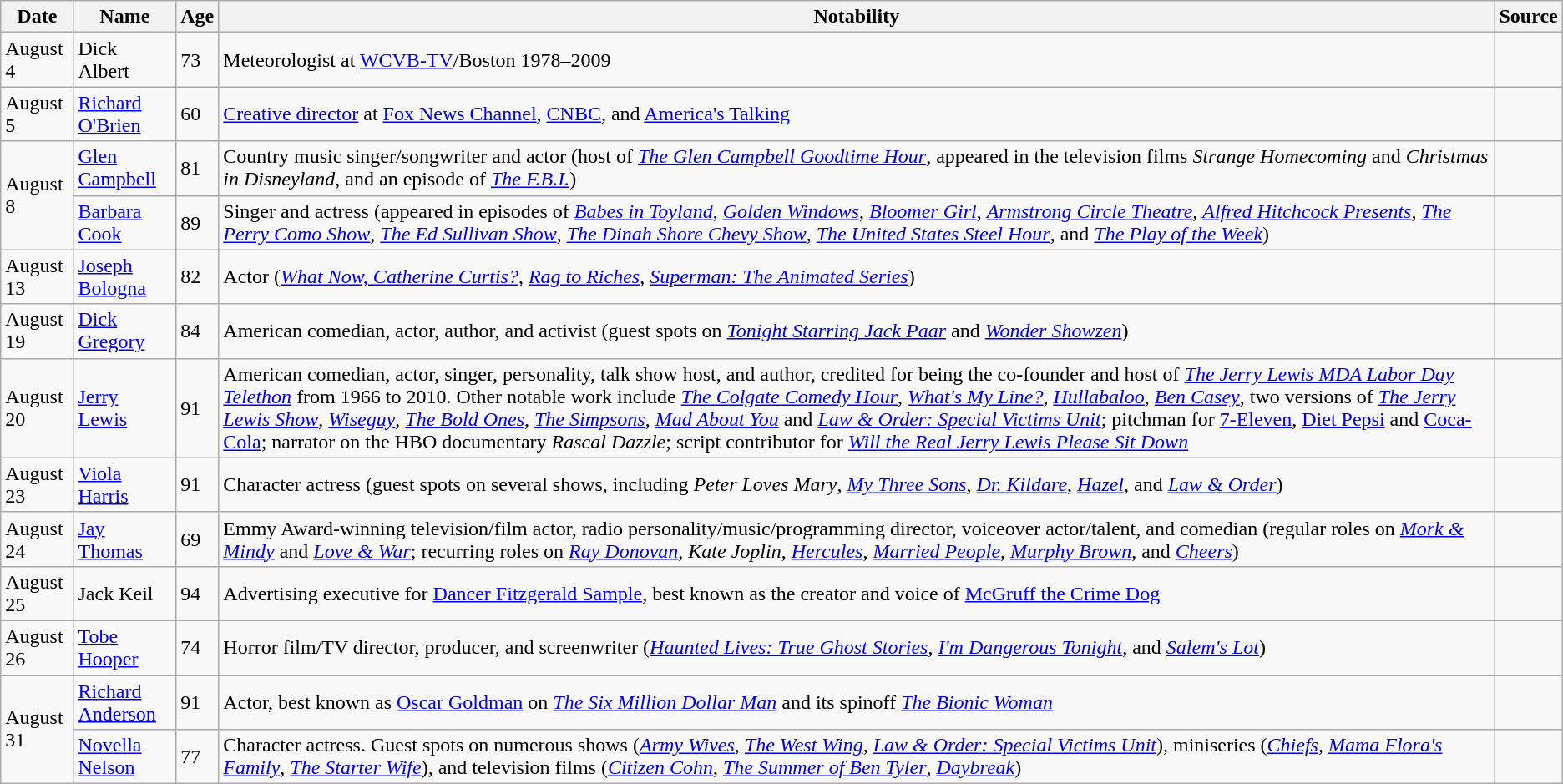<table class="wikitable sortable">
<tr ">
<th>Date</th>
<th>Name</th>
<th>Age</th>
<th class="unsortable">Notability</th>
<th class="unsortable">Source</th>
</tr>
<tr>
<td>August 4</td>
<td>Dick Albert</td>
<td>73</td>
<td>Meteorologist at <a href='#'>WCVB-TV</a>/Boston 1978–2009</td>
<td></td>
</tr>
<tr>
<td>August 5</td>
<td><a href='#'>Richard O'Brien</a></td>
<td>60</td>
<td><a href='#'>Creative director</a> at <a href='#'>Fox News Channel</a>, <a href='#'>CNBC</a>, and <a href='#'>America's Talking</a></td>
<td></td>
</tr>
<tr>
<td rowspan=2>August 8</td>
<td><a href='#'>Glen Campbell</a></td>
<td>81</td>
<td>Country music singer/songwriter and actor (host of <em><a href='#'>The Glen Campbell Goodtime Hour</a></em>, appeared in the television films <em>Strange Homecoming</em> and <em>Christmas in Disneyland</em>, and an episode of <em><a href='#'>The F.B.I.</a></em>)</td>
<td></td>
</tr>
<tr>
<td><a href='#'>Barbara Cook</a></td>
<td>89</td>
<td>Singer and actress (appeared in episodes of <em><a href='#'>Babes in Toyland</a></em>, <em><a href='#'>Golden Windows</a></em>, <em><a href='#'>Bloomer Girl</a></em>, <em><a href='#'>Armstrong Circle Theatre</a></em>, <em><a href='#'>Alfred Hitchcock Presents</a></em>, <em><a href='#'>The Perry Como Show</a></em>, <em><a href='#'>The Ed Sullivan Show</a></em>, <em><a href='#'>The Dinah Shore Chevy Show</a></em>, <em><a href='#'>The United States Steel Hour</a></em>, and <em><a href='#'>The Play of the Week</a></em>)</td>
<td></td>
</tr>
<tr>
<td>August 13</td>
<td><a href='#'>Joseph Bologna</a></td>
<td>82</td>
<td>Actor (<em><a href='#'>What Now, Catherine Curtis?</a></em>, <em><a href='#'>Rag to Riches</a></em>, <em><a href='#'>Superman: The Animated Series</a></em>)</td>
<td></td>
</tr>
<tr>
<td>August 19</td>
<td><a href='#'>Dick Gregory</a></td>
<td>84</td>
<td>American comedian, actor, author, and activist (guest spots on <em><a href='#'>Tonight Starring Jack Paar</a></em> and <em><a href='#'>Wonder Showzen</a></em>)</td>
<td></td>
</tr>
<tr>
<td>August 20</td>
<td><a href='#'>Jerry Lewis</a></td>
<td>91</td>
<td>American comedian, actor, singer, personality, talk show host, and author, credited for being the co-founder and host of <em><a href='#'>The Jerry Lewis MDA Labor Day Telethon</a></em> from 1966 to 2010. Other notable work include <em><a href='#'>The Colgate Comedy Hour</a></em>, <em><a href='#'>What's My Line?</a></em>, <em><a href='#'>Hullabaloo</a></em>, <em><a href='#'>Ben Casey</a></em>, two versions of <em><a href='#'>The Jerry Lewis Show</a></em>, <em><a href='#'>Wiseguy</a></em>, <em><a href='#'>The Bold Ones</a></em>, <em><a href='#'>The Simpsons</a></em>, <em><a href='#'>Mad About You</a></em> and <em><a href='#'>Law & Order: Special Victims Unit</a></em>; pitchman for <a href='#'>7-Eleven</a>, <a href='#'>Diet Pepsi</a> and <a href='#'>Coca-Cola</a>; narrator on the HBO documentary <em>Rascal Dazzle</em>; script contributor for <em><a href='#'>Will the Real Jerry Lewis Please Sit Down</a></em></td>
<td></td>
</tr>
<tr>
<td>August 23</td>
<td><a href='#'>Viola Harris</a></td>
<td>91</td>
<td>Character actress (guest spots on several shows, including <em>Peter Loves Mary</em>, <em><a href='#'>My Three Sons</a></em>, <em><a href='#'>Dr. Kildare</a></em>, <em><a href='#'>Hazel</a></em>, and <em><a href='#'>Law & Order</a></em>)</td>
<td></td>
</tr>
<tr>
<td>August 24</td>
<td><a href='#'>Jay Thomas</a></td>
<td>69</td>
<td>Emmy Award-winning television/film actor, radio personality/music/programming director, voiceover actor/talent, and comedian (regular roles on <em><a href='#'>Mork & Mindy</a></em> and <em><a href='#'>Love & War</a></em>; recurring roles on <em><a href='#'>Ray Donovan</a></em>, <em>Kate Joplin</em>, <em><a href='#'>Hercules</a></em>, <em><a href='#'>Married People</a></em>, <em><a href='#'>Murphy Brown</a></em>, and <em><a href='#'>Cheers</a></em>)</td>
<td></td>
</tr>
<tr>
<td>August 25</td>
<td>Jack Keil</td>
<td>94</td>
<td>Advertising executive for <a href='#'>Dancer Fitzgerald Sample</a>, best known as the creator and voice of <a href='#'>McGruff the Crime Dog</a></td>
<td></td>
</tr>
<tr>
<td>August 26</td>
<td><a href='#'>Tobe Hooper</a></td>
<td>74</td>
<td>Horror film/TV director, producer, and screenwriter (<em><a href='#'>Haunted Lives: True Ghost Stories</a></em>, <em><a href='#'>I'm Dangerous Tonight</a></em>, and <em><a href='#'>Salem's Lot</a></em>)</td>
<td></td>
</tr>
<tr>
<td rowspan=2>August 31</td>
<td><a href='#'>Richard Anderson</a></td>
<td>91</td>
<td>Actor, best known as <a href='#'>Oscar Goldman</a> on <em><a href='#'>The Six Million Dollar Man</a></em> and its spinoff <em><a href='#'>The Bionic Woman</a></em></td>
<td></td>
</tr>
<tr>
<td><a href='#'>Novella Nelson</a></td>
<td>77</td>
<td>Character actress. Guest spots on numerous shows (<em><a href='#'>Army Wives</a></em>, <em><a href='#'>The West Wing</a></em>, <em><a href='#'>Law & Order: Special Victims Unit</a></em>), miniseries (<em><a href='#'>Chiefs</a></em>, <em><a href='#'>Mama Flora's Family</a></em>, <em><a href='#'>The Starter Wife</a></em>), and television films (<em><a href='#'>Citizen Cohn</a></em>, <em><a href='#'>The Summer of Ben Tyler</a></em>, <em><a href='#'>Daybreak</a></em>)</td>
<td></td>
</tr>
</table>
